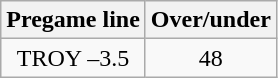<table class="wikitable">
<tr align="center">
<th style=>Pregame line</th>
<th style=>Over/under</th>
</tr>
<tr align="center">
<td>TROY –3.5</td>
<td>48</td>
</tr>
</table>
